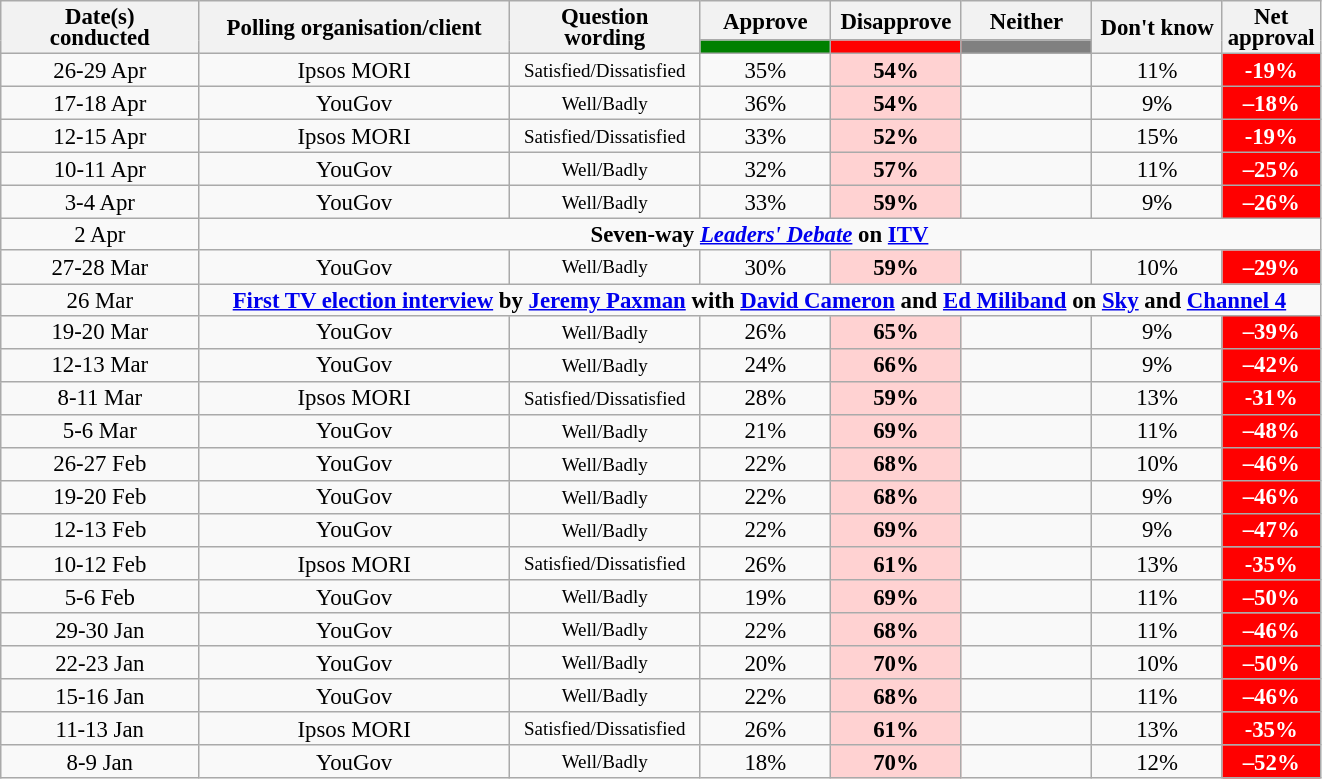<table class="wikitable collapsible sortable" style="text-align:center;font-size:95%;line-height:14px;">
<tr>
<th style="width:125px;" rowspan="2">Date(s)<br>conducted</th>
<th style="width:200px;" rowspan="2">Polling organisation/client</th>
<th style="width:120px;" rowspan="2">Question<br>wording</th>
<th class="unsortable" style="width:80px;">Approve</th>
<th class="unsortable" style="width: 80px;">Disapprove</th>
<th class="unsortable" style="width:80px;">Neither</th>
<th class="unsortable" style="width:80px;" rowspan="2">Don't know</th>
<th class="unsortable" style="width:20px;" rowspan="2">Net approval</th>
</tr>
<tr>
<th class="unsortable" style="background:green;width:60px;"></th>
<th class="unsortable" style="background:red;width:60px;"></th>
<th class="unsortable" style="background:grey;width:60px;"></th>
</tr>
<tr>
<td>26-29 Apr</td>
<td>Ipsos MORI</td>
<td><small>Satisfied/Dissatisfied</small></td>
<td>35%</td>
<td style="background:#FFD2D2"><strong>54%</strong></td>
<td></td>
<td>11%</td>
<td style="background:red;color:white;"><strong>-19%</strong></td>
</tr>
<tr>
<td>17-18 Apr</td>
<td>YouGov</td>
<td><small>Well/Badly</small></td>
<td>36%</td>
<td style="background:#FFD2D2"><strong>54%</strong></td>
<td></td>
<td>9%</td>
<td style="background:red;color:white;"><strong>–18%</strong></td>
</tr>
<tr>
<td>12-15 Apr</td>
<td>Ipsos MORI</td>
<td><small>Satisfied/Dissatisfied</small></td>
<td>33%</td>
<td style="background:#FFD2D2"><strong>52%</strong></td>
<td></td>
<td>15%</td>
<td style="background:red;color:white;"><strong>-19%</strong></td>
</tr>
<tr>
<td>10-11 Apr</td>
<td>YouGov</td>
<td><small>Well/Badly</small></td>
<td>32%</td>
<td style="background:#FFD2D2"><strong>57%</strong></td>
<td></td>
<td>11%</td>
<td style="background:red;color:white;"><strong>–25%</strong></td>
</tr>
<tr>
<td>3-4 Apr</td>
<td>YouGov</td>
<td><small>Well/Badly</small></td>
<td>33%</td>
<td style="background:#FFD2D2"><strong>59%</strong></td>
<td></td>
<td>9%</td>
<td style="background:red;color:white;"><strong>–26%</strong></td>
</tr>
<tr>
<td>2 Apr</td>
<td colspan="7"><strong>Seven-way <em><a href='#'>Leaders' Debate</a></em> on <a href='#'>ITV</a></strong></td>
</tr>
<tr>
<td>27-28 Mar</td>
<td>YouGov</td>
<td><small>Well/Badly</small></td>
<td>30%</td>
<td style="background:#FFD2D2"><strong>59%</strong></td>
<td></td>
<td>10%</td>
<td style="background:red;color:white;"><strong>–29%</strong></td>
</tr>
<tr>
<td>26 Mar</td>
<td colspan="7"><strong><a href='#'>First TV election interview</a> by <a href='#'>Jeremy Paxman</a> with <a href='#'>David Cameron</a> and <a href='#'>Ed Miliband</a> on <a href='#'>Sky</a> and <a href='#'>Channel 4</a></strong></td>
</tr>
<tr>
<td>19-20 Mar</td>
<td>YouGov</td>
<td><small>Well/Badly</small></td>
<td>26%</td>
<td style="background:#FFD2D2"><strong>65%</strong></td>
<td></td>
<td>9%</td>
<td style="background:red;color:white;"><strong>–39%</strong></td>
</tr>
<tr>
<td>12-13 Mar</td>
<td>YouGov</td>
<td><small>Well/Badly</small></td>
<td>24%</td>
<td style="background:#FFD2D2"><strong>66%</strong></td>
<td></td>
<td>9%</td>
<td style="background:red;color:white;"><strong>–42%</strong></td>
</tr>
<tr>
<td>8-11 Mar</td>
<td>Ipsos MORI</td>
<td><small>Satisfied/Dissatisfied</small></td>
<td>28%</td>
<td style="background:#FFD2D2"><strong>59%</strong></td>
<td></td>
<td>13%</td>
<td style="background:red;color:white;"><strong>-31%</strong></td>
</tr>
<tr>
<td>5-6 Mar</td>
<td>YouGov</td>
<td><small>Well/Badly</small></td>
<td>21%</td>
<td style="background:#FFD2D2"><strong>69%</strong></td>
<td></td>
<td>11%</td>
<td style="background:red;color:white;"><strong>–48%</strong></td>
</tr>
<tr>
<td>26-27 Feb</td>
<td>YouGov</td>
<td><small>Well/Badly</small></td>
<td>22%</td>
<td style="background:#FFD2D2"><strong>68%</strong></td>
<td></td>
<td>10%</td>
<td style="background:red;color:white;"><strong>–46%</strong></td>
</tr>
<tr>
<td>19-20 Feb</td>
<td>YouGov</td>
<td><small>Well/Badly</small></td>
<td>22%</td>
<td style="background:#FFD2D2"><strong>68%</strong></td>
<td></td>
<td>9%</td>
<td style="background:red;color:white;"><strong>–46%</strong></td>
</tr>
<tr>
<td>12-13 Feb</td>
<td>YouGov</td>
<td><small>Well/Badly</small></td>
<td>22%</td>
<td style="background:#FFD2D2"><strong>69%</strong></td>
<td></td>
<td>9%</td>
<td style="background:red;color:white;"><strong>–47%</strong></td>
</tr>
<tr>
<td>10-12 Feb</td>
<td>Ipsos MORI</td>
<td><small>Satisfied/Dissatisfied</small></td>
<td>26%</td>
<td style="background:#FFD2D2"><strong>61%</strong></td>
<td></td>
<td>13%</td>
<td style="background:red;color:white;"><strong>-35%</strong></td>
</tr>
<tr>
<td>5-6 Feb</td>
<td>YouGov</td>
<td><small>Well/Badly</small></td>
<td>19%</td>
<td style="background:#FFD2D2"><strong>69%</strong></td>
<td></td>
<td>11%</td>
<td style="background:red;color:white;"><strong>–50%</strong></td>
</tr>
<tr>
<td>29-30 Jan</td>
<td>YouGov</td>
<td><small>Well/Badly</small></td>
<td>22%</td>
<td style="background:#FFD2D2"><strong>68%</strong></td>
<td></td>
<td>11%</td>
<td style="background:red;color:white;"><strong>–46%</strong></td>
</tr>
<tr>
<td>22-23 Jan</td>
<td>YouGov</td>
<td><small>Well/Badly</small></td>
<td>20%</td>
<td style="background:#FFD2D2"><strong>70%</strong></td>
<td></td>
<td>10%</td>
<td style="background:red;color:white;"><strong>–50%</strong></td>
</tr>
<tr>
<td>15-16 Jan</td>
<td>YouGov</td>
<td><small>Well/Badly</small></td>
<td>22%</td>
<td style="background:#FFD2D2"><strong>68%</strong></td>
<td></td>
<td>11%</td>
<td style="background:red;color:white;"><strong>–46%</strong></td>
</tr>
<tr>
<td>11-13 Jan</td>
<td>Ipsos MORI</td>
<td><small>Satisfied/Dissatisfied</small></td>
<td>26%</td>
<td style="background:#FFD2D2"><strong>61%</strong></td>
<td></td>
<td>13%</td>
<td style="background:red;color:white;"><strong>-35%</strong></td>
</tr>
<tr>
<td>8-9 Jan</td>
<td>YouGov</td>
<td><small>Well/Badly</small></td>
<td>18%</td>
<td style="background:#FFD2D2"><strong>70%</strong></td>
<td></td>
<td>12%</td>
<td style="background:red;color:white;"><strong>–52%</strong></td>
</tr>
</table>
